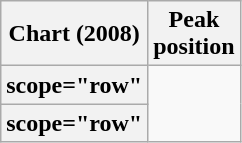<table class="wikitable plainrowheaders sortable">
<tr>
<th scope="col">Chart (2008)</th>
<th scope="col">Peak<br>position</th>
</tr>
<tr>
<th>scope="row" </th>
</tr>
<tr>
<th>scope="row" </th>
</tr>
</table>
